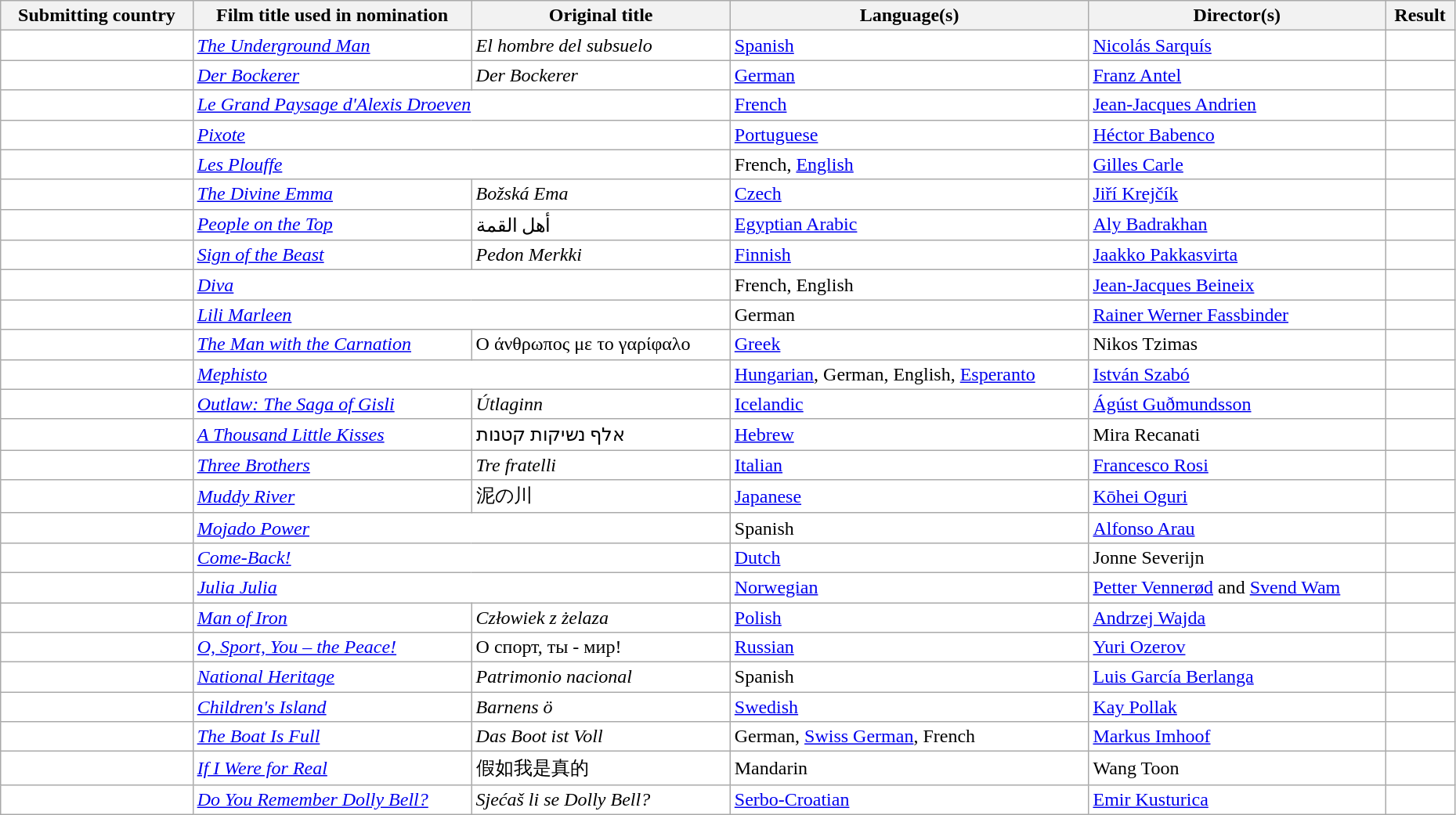<table class="wikitable sortable" width="98%" style="background:#ffffff;">
<tr>
<th>Submitting country</th>
<th>Film title used in nomination</th>
<th>Original title</th>
<th>Language(s)</th>
<th>Director(s)</th>
<th>Result</th>
</tr>
<tr>
<td></td>
<td><em><a href='#'>The Underground Man</a></em></td>
<td><em>El hombre del subsuelo</em></td>
<td><a href='#'>Spanish</a></td>
<td><a href='#'>Nicolás Sarquís</a></td>
<td></td>
</tr>
<tr>
<td></td>
<td><em><a href='#'>Der Bockerer</a></em></td>
<td><em>Der Bockerer</em></td>
<td><a href='#'>German</a></td>
<td><a href='#'>Franz Antel</a></td>
<td></td>
</tr>
<tr>
<td></td>
<td colspan="2"><em><a href='#'>Le Grand Paysage d'Alexis Droeven</a></em></td>
<td><a href='#'>French</a></td>
<td><a href='#'>Jean-Jacques Andrien</a></td>
<td></td>
</tr>
<tr>
<td></td>
<td colspan="2"><em><a href='#'>Pixote</a></em></td>
<td><a href='#'>Portuguese</a></td>
<td><a href='#'>Héctor Babenco</a></td>
<td></td>
</tr>
<tr>
<td></td>
<td colspan="2"><em><a href='#'>Les Plouffe</a></em></td>
<td>French, <a href='#'>English</a></td>
<td><a href='#'>Gilles Carle</a></td>
<td></td>
</tr>
<tr>
<td></td>
<td><em><a href='#'>The Divine Emma</a></em></td>
<td><em>Božská Ema</em></td>
<td><a href='#'>Czech</a></td>
<td><a href='#'>Jiří Krejčík</a></td>
<td></td>
</tr>
<tr>
<td></td>
<td><em><a href='#'>People on the Top</a></em></td>
<td>أهل القمة</td>
<td><a href='#'>Egyptian Arabic</a></td>
<td><a href='#'>Aly Badrakhan</a></td>
<td></td>
</tr>
<tr>
<td></td>
<td><em><a href='#'>Sign of the Beast</a></em></td>
<td><em>Pedon Merkki</em></td>
<td><a href='#'>Finnish</a></td>
<td><a href='#'>Jaakko Pakkasvirta</a></td>
<td></td>
</tr>
<tr>
<td></td>
<td colspan="2"><em><a href='#'>Diva</a></em></td>
<td>French, English</td>
<td><a href='#'>Jean-Jacques Beineix</a></td>
<td></td>
</tr>
<tr>
<td></td>
<td colspan="2"><em><a href='#'>Lili Marleen</a></em></td>
<td>German</td>
<td><a href='#'>Rainer Werner Fassbinder</a></td>
<td></td>
</tr>
<tr>
<td></td>
<td><em><a href='#'>The Man with the Carnation</a></em></td>
<td>Ο άνθρωπος με το γαρίφαλο</td>
<td><a href='#'>Greek</a></td>
<td>Nikos Tzimas</td>
<td></td>
</tr>
<tr>
<td></td>
<td colspan="2"><em><a href='#'>Mephisto</a></em></td>
<td><a href='#'>Hungarian</a>, German, English, <a href='#'>Esperanto</a></td>
<td><a href='#'>István Szabó</a></td>
<td></td>
</tr>
<tr>
<td></td>
<td><em><a href='#'>Outlaw: The Saga of Gisli</a></em></td>
<td><em>Útlaginn</em></td>
<td><a href='#'>Icelandic</a></td>
<td><a href='#'>Ágúst Guðmundsson</a></td>
<td></td>
</tr>
<tr>
<td></td>
<td><em><a href='#'>A Thousand Little Kisses</a></em></td>
<td>אלף נשיקות קטנות</td>
<td><a href='#'>Hebrew</a></td>
<td>Mira Recanati</td>
<td></td>
</tr>
<tr>
<td></td>
<td><em><a href='#'>Three Brothers</a></em></td>
<td><em>Tre fratelli</em></td>
<td><a href='#'>Italian</a></td>
<td><a href='#'>Francesco Rosi</a></td>
<td></td>
</tr>
<tr>
<td></td>
<td><em><a href='#'>Muddy River</a></em></td>
<td>泥の川</td>
<td><a href='#'>Japanese</a></td>
<td><a href='#'>Kōhei Oguri</a></td>
<td></td>
</tr>
<tr>
<td></td>
<td colspan="2"><em><a href='#'>Mojado Power</a></em></td>
<td>Spanish</td>
<td><a href='#'>Alfonso Arau</a></td>
<td></td>
</tr>
<tr>
<td></td>
<td colspan="2"><em><a href='#'>Come-Back!</a></em></td>
<td><a href='#'>Dutch</a></td>
<td>Jonne Severijn</td>
<td></td>
</tr>
<tr>
<td></td>
<td colspan="2"><em><a href='#'>Julia Julia</a></em></td>
<td><a href='#'>Norwegian</a></td>
<td><a href='#'>Petter Vennerød</a> and <a href='#'>Svend Wam</a></td>
<td></td>
</tr>
<tr>
<td></td>
<td><em><a href='#'>Man of Iron</a></em></td>
<td><em>Człowiek z żelaza</em></td>
<td><a href='#'>Polish</a></td>
<td><a href='#'>Andrzej Wajda</a></td>
<td></td>
</tr>
<tr>
<td></td>
<td><em><a href='#'>O, Sport, You – the Peace!</a></em></td>
<td>О спорт, ты - мир!</td>
<td><a href='#'>Russian</a></td>
<td><a href='#'>Yuri Ozerov</a></td>
<td></td>
</tr>
<tr>
<td></td>
<td><em><a href='#'>National Heritage</a></em></td>
<td><em>Patrimonio nacional</em></td>
<td>Spanish</td>
<td><a href='#'>Luis García Berlanga</a></td>
<td></td>
</tr>
<tr>
<td></td>
<td><em><a href='#'>Children's Island</a></em></td>
<td><em>Barnens ö</em></td>
<td><a href='#'>Swedish</a></td>
<td><a href='#'>Kay Pollak</a></td>
<td></td>
</tr>
<tr>
<td></td>
<td><em><a href='#'>The Boat Is Full</a></em></td>
<td><em>Das Boot ist Voll</em></td>
<td>German, <a href='#'>Swiss German</a>, French</td>
<td><a href='#'>Markus Imhoof</a></td>
<td></td>
</tr>
<tr>
<td></td>
<td><em><a href='#'>If I Were for Real</a></em></td>
<td>假如我是真的</td>
<td>Mandarin</td>
<td>Wang Toon</td>
<td></td>
</tr>
<tr>
<td></td>
<td><em><a href='#'>Do You Remember Dolly Bell?</a></em></td>
<td><em>Sjećaš li se Dolly Bell?</em></td>
<td><a href='#'>Serbo-Croatian</a></td>
<td><a href='#'>Emir Kusturica</a></td>
<td></td>
</tr>
</table>
